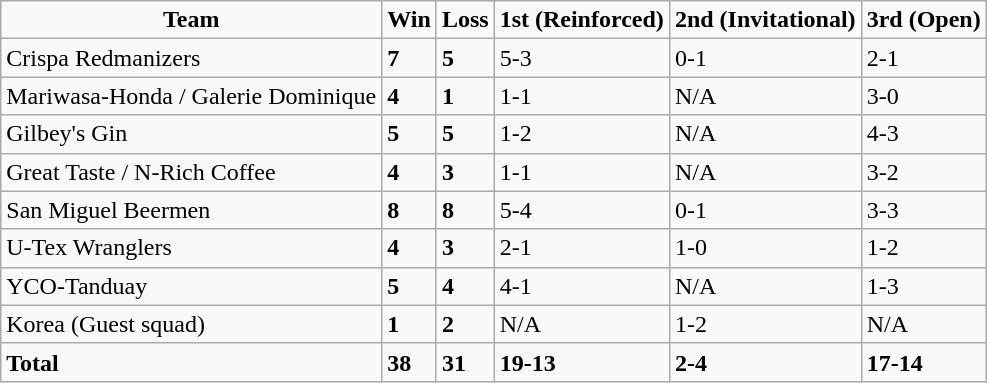<table class=wikitable sortable>
<tr align=center>
<td><strong>Team</strong></td>
<td><strong>Win</strong></td>
<td><strong>Loss</strong></td>
<td><strong>1st (Reinforced)</strong></td>
<td><strong>2nd (Invitational)</strong></td>
<td><strong>3rd (Open)</strong></td>
</tr>
<tr>
<td>Crispa Redmanizers</td>
<td><strong>7</strong></td>
<td><strong>5</strong></td>
<td>5-3</td>
<td>0-1</td>
<td>2-1</td>
</tr>
<tr>
<td>Mariwasa-Honda / Galerie Dominique</td>
<td><strong>4</strong></td>
<td><strong>1</strong></td>
<td>1-1</td>
<td>N/A</td>
<td>3-0</td>
</tr>
<tr>
<td>Gilbey's Gin</td>
<td><strong>5</strong></td>
<td><strong>5</strong></td>
<td>1-2</td>
<td>N/A</td>
<td>4-3</td>
</tr>
<tr>
<td>Great Taste / N-Rich Coffee</td>
<td><strong>4</strong></td>
<td><strong>3</strong></td>
<td>1-1</td>
<td>N/A</td>
<td>3-2</td>
</tr>
<tr>
<td>San Miguel Beermen</td>
<td><strong>8</strong></td>
<td><strong>8</strong></td>
<td>5-4</td>
<td>0-1</td>
<td>3-3</td>
</tr>
<tr>
<td>U-Tex Wranglers</td>
<td><strong>4</strong></td>
<td><strong>3</strong></td>
<td>2-1</td>
<td>1-0</td>
<td>1-2</td>
</tr>
<tr>
<td>YCO-Tanduay</td>
<td><strong>5</strong></td>
<td><strong>4</strong></td>
<td>4-1</td>
<td>N/A</td>
<td>1-3</td>
</tr>
<tr>
<td>Korea (Guest squad)</td>
<td><strong>1</strong></td>
<td><strong>2</strong></td>
<td>N/A</td>
<td>1-2</td>
<td>N/A</td>
</tr>
<tr>
<td><strong>Total</strong></td>
<td><strong>38</strong></td>
<td><strong>31</strong></td>
<td><strong>19-13</strong></td>
<td><strong>2-4</strong></td>
<td><strong>17-14</strong></td>
</tr>
</table>
